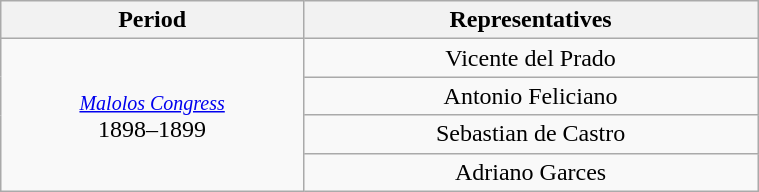<table class="wikitable" style="text-align:center; width:40%;">
<tr>
<th width="40%">Period</th>
<th>Representatives</th>
</tr>
<tr>
<td rowspan="4"><small><em><a href='#'>Malolos Congress</a></em></small><br>1898–1899</td>
<td>Vicente del Prado</td>
</tr>
<tr>
<td>Antonio Feliciano</td>
</tr>
<tr>
<td>Sebastian de Castro</td>
</tr>
<tr>
<td>Adriano Garces</td>
</tr>
</table>
